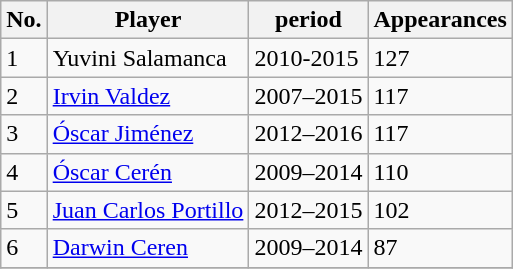<table class="wikitable">
<tr>
<th>No.</th>
<th>Player</th>
<th>period</th>
<th>Appearances</th>
</tr>
<tr>
<td>1</td>
<td> Yuvini Salamanca</td>
<td>2010-2015</td>
<td>127</td>
</tr>
<tr>
<td>2</td>
<td> <a href='#'>Irvin Valdez</a></td>
<td>2007–2015</td>
<td>117</td>
</tr>
<tr>
<td>3</td>
<td>  <a href='#'>Óscar Jiménez</a></td>
<td>2012–2016</td>
<td>117</td>
</tr>
<tr>
<td>4</td>
<td>  <a href='#'>Óscar Cerén</a></td>
<td>2009–2014</td>
<td>110</td>
</tr>
<tr>
<td>5</td>
<td>  <a href='#'>Juan Carlos Portillo</a></td>
<td>2012–2015</td>
<td>102</td>
</tr>
<tr>
<td>6</td>
<td>  <a href='#'>Darwin Ceren</a></td>
<td>2009–2014</td>
<td>87</td>
</tr>
<tr>
</tr>
</table>
